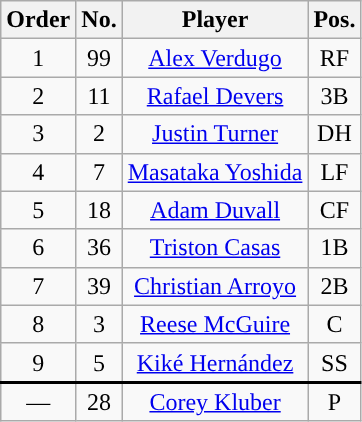<table class="wikitable plainrowheaders" style="text-align:center;">
<tr>
<th>Order</th>
<th>No.</th>
<th>Player</th>
<th>Pos.</th>
</tr>
<tr>
<td>1</td>
<td>99</td>
<td><a href='#'>Alex Verdugo</a></td>
<td>RF</td>
</tr>
<tr>
<td>2</td>
<td>11</td>
<td><a href='#'>Rafael Devers</a></td>
<td>3B</td>
</tr>
<tr>
<td>3</td>
<td>2</td>
<td><a href='#'>Justin Turner</a></td>
<td>DH</td>
</tr>
<tr>
<td>4</td>
<td>7</td>
<td><a href='#'>Masataka Yoshida</a></td>
<td>LF</td>
</tr>
<tr>
<td>5</td>
<td>18</td>
<td><a href='#'>Adam Duvall</a></td>
<td>CF</td>
</tr>
<tr>
<td>6</td>
<td>36</td>
<td><a href='#'>Triston Casas</a></td>
<td>1B</td>
</tr>
<tr>
<td>7</td>
<td>39</td>
<td><a href='#'>Christian Arroyo</a></td>
<td>2B</td>
</tr>
<tr>
<td>8</td>
<td>3</td>
<td><a href='#'>Reese McGuire</a></td>
<td>C</td>
</tr>
<tr style="border-bottom:2px solid black">
<td>9</td>
<td>5</td>
<td><a href='#'>Kiké Hernández</a></td>
<td>SS</td>
</tr>
<tr>
<td>—</td>
<td>28</td>
<td><a href='#'>Corey Kluber</a></td>
<td>P</td>
</tr>
</table>
